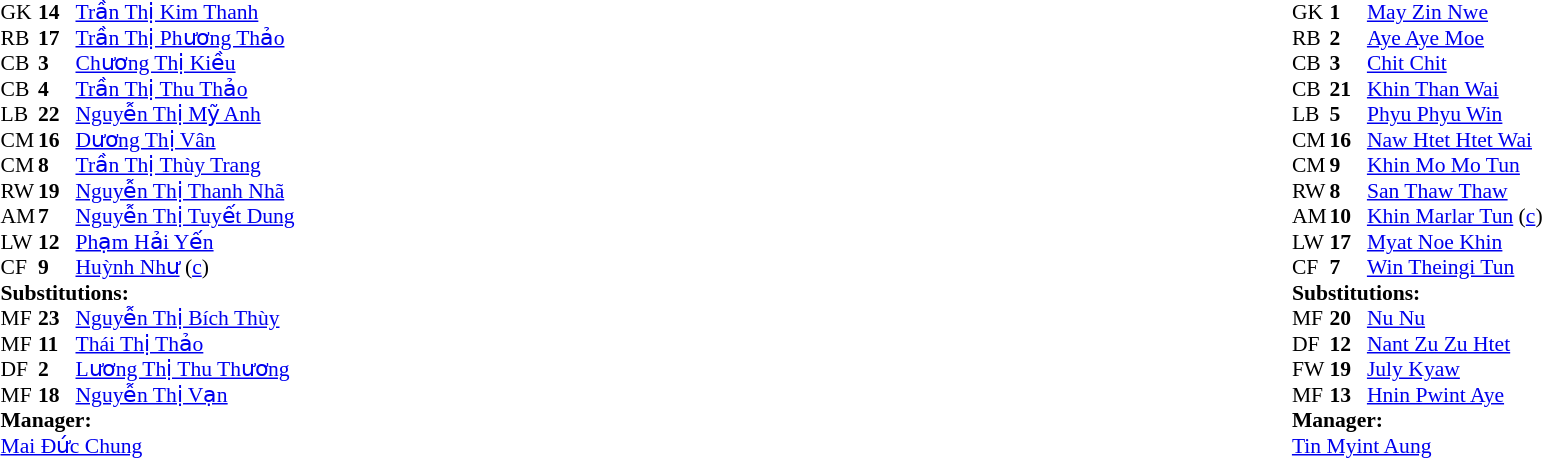<table width="100%">
<tr>
<td valign="top" width="50%"><br><table style="font-size:90%" cellspacing="0" cellpadding="0">
<tr>
<th width=25></th>
<th width=25></th>
</tr>
<tr>
<td>GK</td>
<td><strong>14</strong></td>
<td><a href='#'>Trần Thị Kim Thanh</a></td>
</tr>
<tr>
<td>RB</td>
<td><strong>17</strong></td>
<td><a href='#'>Trần Thị Phương Thảo</a></td>
</tr>
<tr>
<td>CB</td>
<td><strong>3</strong></td>
<td><a href='#'>Chương Thị Kiều</a></td>
</tr>
<tr>
<td>CB</td>
<td><strong>4</strong></td>
<td><a href='#'>Trần Thị Thu Thảo</a></td>
<td></td>
<td></td>
</tr>
<tr>
<td>LB</td>
<td><strong>22</strong></td>
<td><a href='#'>Nguyễn Thị Mỹ Anh</a></td>
</tr>
<tr>
<td>CM</td>
<td><strong>16</strong></td>
<td><a href='#'>Dương Thị Vân</a></td>
<td></td>
<td></td>
</tr>
<tr>
<td>CM</td>
<td><strong>8</strong></td>
<td><a href='#'>Trần Thị Thùy Trang</a></td>
</tr>
<tr>
<td>RW</td>
<td><strong>19</strong></td>
<td><a href='#'>Nguyễn Thị Thanh Nhã</a></td>
<td></td>
<td></td>
</tr>
<tr>
<td>AM</td>
<td><strong>7</strong></td>
<td><a href='#'>Nguyễn Thị Tuyết Dung</a></td>
</tr>
<tr>
<td>LW</td>
<td><strong>12</strong></td>
<td><a href='#'>Phạm Hải Yến</a></td>
<td></td>
<td></td>
</tr>
<tr>
<td>CF</td>
<td><strong>9</strong></td>
<td><a href='#'>Huỳnh Như</a> (<a href='#'>c</a>)</td>
</tr>
<tr>
<td colspan=3><strong>Substitutions:</strong></td>
</tr>
<tr>
<td>MF</td>
<td><strong>23</strong></td>
<td><a href='#'>Nguyễn Thị Bích Thùy</a></td>
<td></td>
<td></td>
</tr>
<tr>
<td>MF</td>
<td><strong>11</strong></td>
<td><a href='#'>Thái Thị Thảo</a></td>
<td></td>
<td></td>
</tr>
<tr>
<td>DF</td>
<td><strong>2</strong></td>
<td><a href='#'>Lương Thị Thu Thương</a></td>
<td></td>
<td></td>
</tr>
<tr>
<td>MF</td>
<td><strong>18</strong></td>
<td><a href='#'>Nguyễn Thị Vạn</a></td>
<td></td>
<td></td>
</tr>
<tr>
<td colspan=3><strong>Manager:</strong></td>
</tr>
<tr>
<td colspan=3><a href='#'>Mai Đức Chung</a></td>
</tr>
</table>
</td>
<td valign="top" width="50%"><br><table style="font-size:90%; margin:auto" cellspacing="0" cellpadding="0">
<tr>
<th width=25></th>
<th width=25></th>
</tr>
<tr>
<td>GK</td>
<td><strong>1</strong></td>
<td><a href='#'>May Zin Nwe</a></td>
</tr>
<tr>
<td>RB</td>
<td><strong>2</strong></td>
<td><a href='#'>Aye Aye Moe</a></td>
<td></td>
<td></td>
</tr>
<tr>
<td>CB</td>
<td><strong>3</strong></td>
<td><a href='#'>Chit Chit</a></td>
</tr>
<tr>
<td>CB</td>
<td><strong>21</strong></td>
<td><a href='#'>Khin Than Wai</a></td>
</tr>
<tr>
<td>LB</td>
<td><strong>5</strong></td>
<td><a href='#'>Phyu Phyu Win</a></td>
</tr>
<tr>
<td>CM</td>
<td><strong>16</strong></td>
<td><a href='#'>Naw Htet Htet Wai</a></td>
<td></td>
<td></td>
</tr>
<tr>
<td>CM</td>
<td><strong>9</strong></td>
<td><a href='#'>Khin Mo Mo Tun</a></td>
</tr>
<tr>
<td>RW</td>
<td><strong>8</strong></td>
<td><a href='#'>San Thaw Thaw</a></td>
<td></td>
<td></td>
</tr>
<tr>
<td>AM</td>
<td><strong>10</strong></td>
<td><a href='#'>Khin Marlar Tun</a> (<a href='#'>c</a>)</td>
</tr>
<tr>
<td>LW</td>
<td><strong>17</strong></td>
<td><a href='#'>Myat Noe Khin</a></td>
<td></td>
<td></td>
</tr>
<tr>
<td>CF</td>
<td><strong>7</strong></td>
<td><a href='#'>Win Theingi Tun</a></td>
</tr>
<tr>
<td colspan=3><strong>Substitutions:</strong></td>
</tr>
<tr>
<td>MF</td>
<td><strong>20</strong></td>
<td><a href='#'>Nu Nu</a></td>
<td></td>
<td></td>
</tr>
<tr>
<td>DF</td>
<td><strong>12</strong></td>
<td><a href='#'>Nant Zu Zu Htet</a></td>
<td></td>
<td></td>
</tr>
<tr>
<td>FW</td>
<td><strong>19</strong></td>
<td><a href='#'>July Kyaw</a></td>
<td></td>
<td></td>
</tr>
<tr>
<td>MF</td>
<td><strong>13</strong></td>
<td><a href='#'>Hnin Pwint Aye</a></td>
<td></td>
<td></td>
</tr>
<tr>
<td colspan=3><strong>Manager:</strong></td>
</tr>
<tr>
<td colspan=3><a href='#'>Tin Myint Aung</a></td>
</tr>
</table>
</td>
</tr>
</table>
